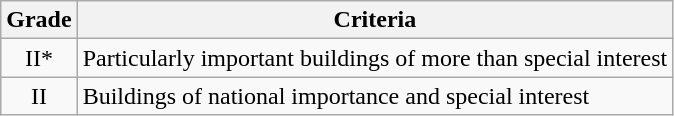<table class="wikitable">
<tr>
<th>Grade</th>
<th>Criteria</th>
</tr>
<tr>
<td align="center" >II*</td>
<td>Particularly important buildings of more than special interest</td>
</tr>
<tr>
<td align="center" >II</td>
<td>Buildings of national importance and special interest</td>
</tr>
</table>
